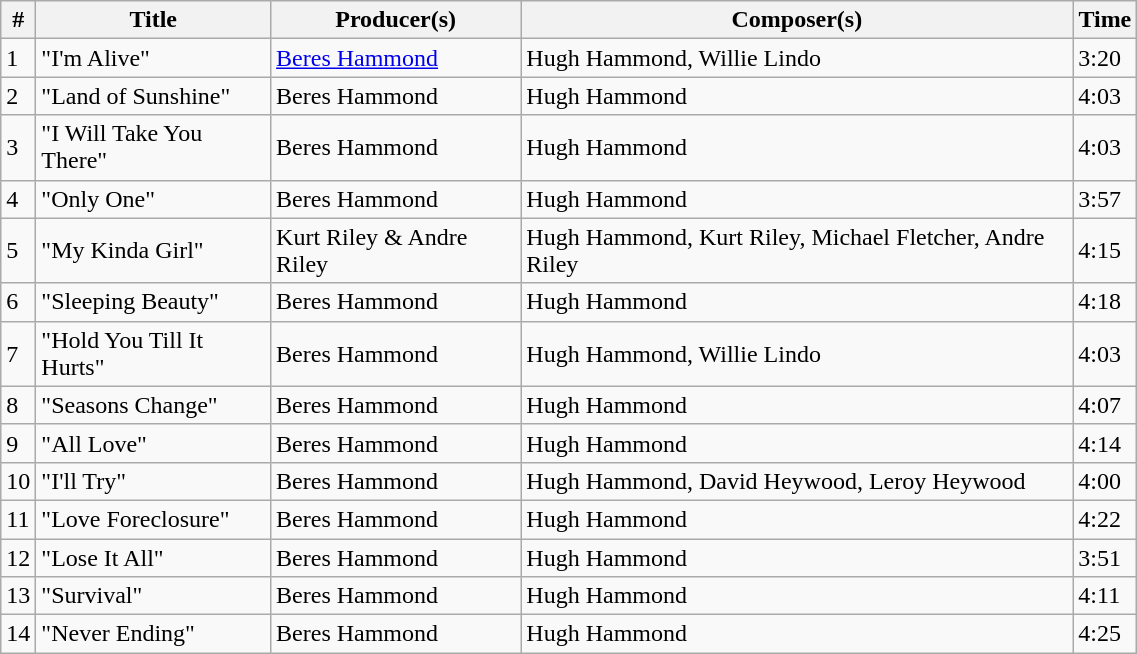<table class="wikitable" style="width: 60%; height: 10em;">
<tr>
<th align="center">#</th>
<th align="center">Title</th>
<th align="center">Producer(s)</th>
<th align="center">Composer(s)</th>
<th align="center">Time</th>
</tr>
<tr>
<td>1</td>
<td>"I'm Alive"</td>
<td><a href='#'>Beres Hammond</a></td>
<td>Hugh Hammond, Willie Lindo</td>
<td>3:20</td>
</tr>
<tr>
<td>2</td>
<td>"Land of Sunshine"</td>
<td>Beres Hammond</td>
<td>Hugh Hammond</td>
<td>4:03</td>
</tr>
<tr>
<td>3</td>
<td>"I Will Take You There"</td>
<td>Beres Hammond</td>
<td>Hugh Hammond</td>
<td>4:03</td>
</tr>
<tr>
<td>4</td>
<td>"Only One"</td>
<td>Beres Hammond</td>
<td>Hugh Hammond</td>
<td>3:57</td>
</tr>
<tr>
<td>5</td>
<td>"My Kinda Girl"</td>
<td>Kurt Riley & Andre Riley</td>
<td>Hugh Hammond, Kurt Riley, Michael Fletcher, Andre Riley</td>
<td>4:15</td>
</tr>
<tr>
<td>6</td>
<td>"Sleeping Beauty"</td>
<td>Beres Hammond</td>
<td>Hugh Hammond</td>
<td>4:18</td>
</tr>
<tr>
<td>7</td>
<td>"Hold You Till It Hurts"</td>
<td>Beres Hammond</td>
<td>Hugh Hammond, Willie Lindo</td>
<td>4:03</td>
</tr>
<tr>
<td>8</td>
<td>"Seasons Change"</td>
<td>Beres Hammond</td>
<td>Hugh Hammond</td>
<td>4:07</td>
</tr>
<tr>
<td>9</td>
<td>"All Love"</td>
<td>Beres Hammond</td>
<td>Hugh Hammond</td>
<td>4:14</td>
</tr>
<tr>
<td>10</td>
<td>"I'll Try"</td>
<td>Beres Hammond</td>
<td>Hugh Hammond, David Heywood, Leroy Heywood</td>
<td>4:00</td>
</tr>
<tr>
<td>11</td>
<td>"Love Foreclosure"</td>
<td>Beres Hammond</td>
<td>Hugh Hammond</td>
<td>4:22</td>
</tr>
<tr>
<td>12</td>
<td>"Lose It All"</td>
<td>Beres Hammond</td>
<td>Hugh Hammond</td>
<td>3:51</td>
</tr>
<tr>
<td>13</td>
<td>"Survival"</td>
<td>Beres Hammond</td>
<td>Hugh Hammond</td>
<td>4:11</td>
</tr>
<tr>
<td>14</td>
<td>"Never Ending"</td>
<td>Beres Hammond</td>
<td>Hugh Hammond</td>
<td>4:25</td>
</tr>
</table>
